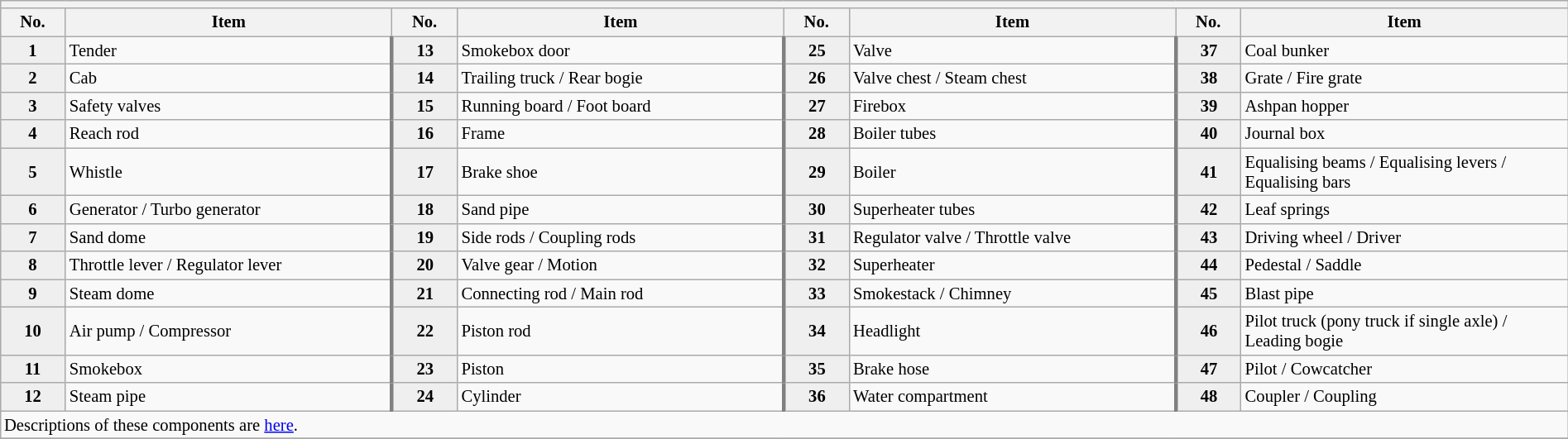<table class="wikitable floatleft mw-collapsible mw-collapsed" border= "1" style= "width:100%; font-size: 86%; float:left; margin-left:2em; margin-right:2em; margin-bottom:2em">
<tr>
<th colspan="8"></th>
</tr>
<tr | style="vertical-align: top;">
<th scope="col">No.</th>
<th scope="col">Item</th>
<th scope="col">No.</th>
<th scope="col">Item</th>
<th scope="col">No.</th>
<th scope="col">Item</th>
<th scope="col">No.</th>
<th scope="col">Item</th>
</tr>
<tr>
<th scope="row" style="width: 4%; background: #efefef;">1</th>
<td style="width: 20%; border-right: 3px solid gray;">Tender</td>
<th scope="row" style="width: 4%; background: #efefef;">13</th>
<td style="width: 20%; border-right: 3px solid gray;">Smokebox door</td>
<th scope="row" style="width: 4%; background: #efefef;">25</th>
<td style="width: 20%;border-right: 3px solid gray;">Valve</td>
<th scope="row" style="width: 4%; background: #efefef;">37</th>
<td style="width: 20%;">Coal bunker</td>
</tr>
<tr>
<th scope="row" style="width: 4%; background: #efefef;">2</th>
<td style="width: 20%; border-right: 3px solid gray;">Cab</td>
<th scope="row" style="width: 4%; background: #efefef;">14</th>
<td style="width: 20%; border-right: 3px solid gray;">Trailing truck / Rear bogie</td>
<th scope="row" style="width: 4%; background: #efefef;">26</th>
<td style="width: 20%; border-right: 3px solid gray;">Valve chest / Steam chest</td>
<th scope="row" style="width: 4%; background: #efefef;">38</th>
<td style="width: 20%;">Grate / Fire grate</td>
</tr>
<tr>
<th scope="row" style="width: 4%; background: #efefef;">3</th>
<td style="width: 20%; border-right: 3px solid gray;">Safety valves</td>
<th scope="row" style="width: 4%; background: #efefef;">15</th>
<td style="width: 20%; border-right: 3px solid gray;">Running board / Foot board</td>
<th scope="row" style="width: 4%; background: #efefef;">27</th>
<td style="width: 20%;border-right: 3px solid gray;">Firebox</td>
<th scope="row" style="width: 4%; background: #efefef;">39</th>
<td style="width: 20%;">Ashpan hopper</td>
</tr>
<tr>
<th scope="row" style="width: 4%; background: #efefef;">4</th>
<td style="width: 20%; border-right: 3px solid gray;">Reach rod</td>
<th scope="row" style="width: 4%; background: #efefef;">16</th>
<td style="width: 20%; border-right: 3px solid gray;">Frame</td>
<th scope="row" style="width: 4%; background: #efefef;">28</th>
<td style="width: 20%; border-right: 3px solid gray;">Boiler tubes</td>
<th scope="row" style="width: 4%; background: #efefef;">40</th>
<td style="width: 20%;">Journal box</td>
</tr>
<tr>
<th scope="row" style="width: 4%; background: #efefef;">5</th>
<td style="width: 20%; border-right: 3px solid gray;">Whistle</td>
<th scope="row" style="width: 4%; background: #efefef;">17</th>
<td style="width: 20%; border-right: 3px solid gray;">Brake shoe</td>
<th scope="row" style="width: 4%; background: #efefef;">29</th>
<td style="width: 20%;border-right: 3px solid gray;">Boiler</td>
<th scope="row" style="width: 4%; background: #efefef;">41</th>
<td style="width: 20%;">Equalising beams / Equalising levers / Equalising bars</td>
</tr>
<tr>
<th scope="row" style="width: 4%; background: #efefef;">6</th>
<td style="width: 20%; border-right: 3px solid gray;">Generator / Turbo generator</td>
<th scope="row" style="width: 4%; background: #efefef;">18</th>
<td style="width: 20%; border-right: 3px solid gray;">Sand pipe</td>
<th scope="row" style="width: 4%; background: #efefef;">30</th>
<td style="width: 20%; border-right: 3px solid gray;">Superheater tubes</td>
<th scope="row" style="width: 4%; background: #efefef;">42</th>
<td style="width: 20%;">Leaf springs</td>
</tr>
<tr>
<th scope="row" style="width: 4%; background: #efefef;">7</th>
<td style="width: 20%; border-right: 3px solid gray;">Sand dome</td>
<th scope="row" style="width: 4%; background: #efefef;">19</th>
<td style="width: 20%; border-right: 3px solid gray;">Side rods / Coupling rods</td>
<th scope="row" style="width: 4%; background: #efefef;">31</th>
<td style="width: 20%;border-right: 3px solid gray;">Regulator valve / Throttle valve</td>
<th scope="row" style="width: 4%; background: #efefef;">43</th>
<td style="width: 20%;">Driving wheel / Driver</td>
</tr>
<tr>
<th scope="row" style="width: 4%; background: #efefef;">8</th>
<td style="width: 20%; border-right: 3px solid gray;">Throttle lever / Regulator lever</td>
<th scope="row" style="width: 4%; background: #efefef;">20</th>
<td style="width: 20%; border-right: 3px solid gray;">Valve gear / Motion</td>
<th scope="row" style="width: 4%; background: #efefef;">32</th>
<td style="width: 20%; border-right: 3px solid gray;">Superheater</td>
<th scope="row" style="width: 4%; background: #efefef;">44</th>
<td style="width: 20%;">Pedestal / Saddle</td>
</tr>
<tr>
<th scope="row" style="width: 4%; background: #efefef;">9</th>
<td style="width: 20%; border-right: 3px solid gray;">Steam dome</td>
<th scope="row" style="width: 4%; background: #efefef;">21</th>
<td style="width: 20%; border-right: 3px solid gray;">Connecting rod / Main rod</td>
<th scope="row" style="width: 4%; background: #efefef;">33</th>
<td style="width: 20%;border-right: 3px solid gray;">Smokestack / Chimney</td>
<th scope="row" style="width: 4%; background: #efefef;">45</th>
<td style="width: 20%;">Blast pipe</td>
</tr>
<tr>
<th scope="row" style="width: 4%; background: #efefef;">10</th>
<td style="width: 20%; border-right: 3px solid gray;">Air pump / Compressor</td>
<th scope="row" style="width: 4%; background: #efefef;">22</th>
<td style="width: 20%; border-right: 3px solid gray;">Piston rod</td>
<th scope="row" style="width: 4%; background: #efefef;">34</th>
<td style="width: 20%; border-right: 3px solid gray;">Headlight</td>
<th scope="row" style="width: 4%; background: #efefef;">46</th>
<td style="width: 20%;">Pilot truck (pony truck if single axle) / Leading bogie</td>
</tr>
<tr>
<th scope="row" style="width: 4%; background: #efefef;">11</th>
<td style="width: 20%; border-right: 3px solid gray;">Smokebox</td>
<th scope="row" style="width: 4%; background: #efefef;">23</th>
<td style="width: 20%; border-right: 3px solid gray;">Piston</td>
<th scope="row" style="width: 4%; background: #efefef;">35</th>
<td style="width: 20%;border-right: 3px solid gray;">Brake hose</td>
<th scope="row" style="width: 4%; background: #efefef;">47</th>
<td style="width: 20%;">Pilot / Cowcatcher</td>
</tr>
<tr>
<th scope="row" style="width: 4%; background: #efefef;">12</th>
<td style="width: 20%; border-right: 3px solid gray;">Steam pipe</td>
<th scope="row" style="width: 4%; background: #efefef;">24</th>
<td style="width: 20%; border-right: 3px solid gray;">Cylinder</td>
<th scope="row" style="width: 4%; background: #efefef;">36</th>
<td style="width: 20%; border-right: 3px solid gray;">Water compartment</td>
<th scope="row" style="width: 4%; background: #efefef;">48</th>
<td style="width: 20%;">Coupler / Coupling</td>
</tr>
<tr>
<td colspan="8">Descriptions of these components are <a href='#'>here</a>.</td>
</tr>
<tr>
</tr>
</table>
